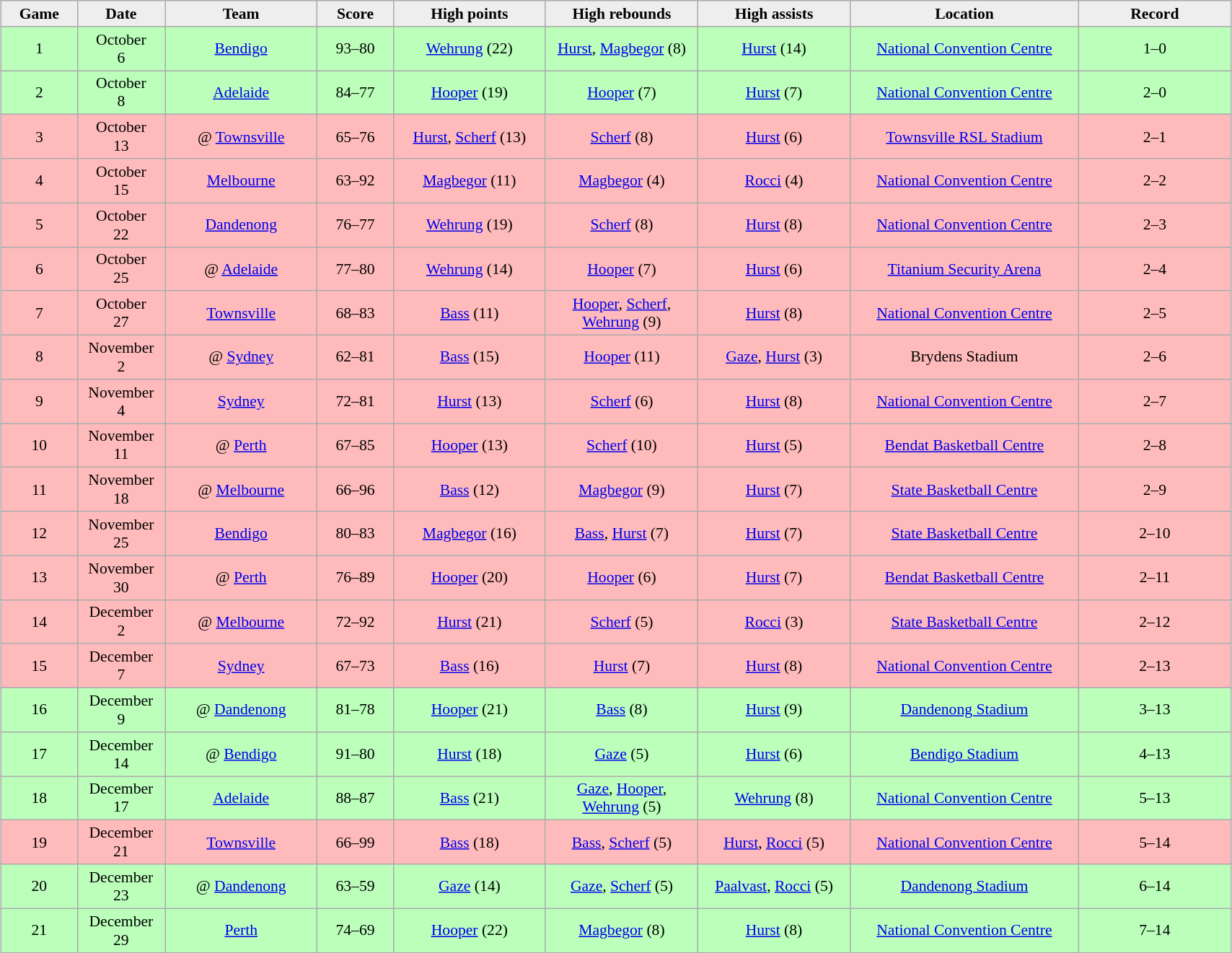<table class="wikitable" style="font-size:90%; text-align: center; width: 90%; margin:1em auto;">
<tr>
<th style="background:#eee; width: 5%;">Game</th>
<th style="background:#eee; width: 5%;">Date</th>
<th style="background:#eee; width: 10%;">Team</th>
<th style="background:#eee; width: 5%;">Score</th>
<th style="background:#eee; width: 10%;">High points</th>
<th style="background:#eee; width: 10%;">High rebounds</th>
<th style="background:#eee; width: 10%;">High assists</th>
<th style="background:#eee; width: 15%;">Location</th>
<th style="background:#eee; width: 10%;">Record</th>
</tr>
<tr style="background:#bfb;">
<td>1</td>
<td>October <br> 6</td>
<td><a href='#'>Bendigo</a></td>
<td>93–80</td>
<td><a href='#'>Wehrung</a> (22)</td>
<td><a href='#'>Hurst</a>, <a href='#'>Magbegor</a> (8)</td>
<td><a href='#'>Hurst</a> (14)</td>
<td><a href='#'>National Convention Centre</a></td>
<td>1–0</td>
</tr>
<tr style="background:#bfb;">
<td>2</td>
<td>October <br> 8</td>
<td><a href='#'>Adelaide</a></td>
<td>84–77</td>
<td><a href='#'>Hooper</a> (19)</td>
<td><a href='#'>Hooper</a> (7)</td>
<td><a href='#'>Hurst</a> (7)</td>
<td><a href='#'>National Convention Centre</a></td>
<td>2–0</td>
</tr>
<tr style="background:#fbb;">
<td>3</td>
<td>October <br> 13</td>
<td>@ <a href='#'>Townsville</a></td>
<td>65–76</td>
<td><a href='#'>Hurst</a>, <a href='#'>Scherf</a> (13)</td>
<td><a href='#'>Scherf</a> (8)</td>
<td><a href='#'>Hurst</a> (6)</td>
<td><a href='#'>Townsville RSL Stadium</a></td>
<td>2–1</td>
</tr>
<tr style="background:#fbb;">
<td>4</td>
<td>October <br> 15</td>
<td><a href='#'>Melbourne</a></td>
<td>63–92</td>
<td><a href='#'>Magbegor</a> (11)</td>
<td><a href='#'>Magbegor</a> (4)</td>
<td><a href='#'>Rocci</a> (4)</td>
<td><a href='#'>National Convention Centre</a></td>
<td>2–2</td>
</tr>
<tr style="background:#fbb;">
<td>5</td>
<td>October <br> 22</td>
<td><a href='#'>Dandenong</a></td>
<td>76–77</td>
<td><a href='#'>Wehrung</a> (19)</td>
<td><a href='#'>Scherf</a> (8)</td>
<td><a href='#'>Hurst</a> (8)</td>
<td><a href='#'>National Convention Centre</a></td>
<td>2–3</td>
</tr>
<tr style="background:#fbb;">
<td>6</td>
<td>October <br> 25</td>
<td>@ <a href='#'>Adelaide</a></td>
<td>77–80</td>
<td><a href='#'>Wehrung</a> (14)</td>
<td><a href='#'>Hooper</a> (7)</td>
<td><a href='#'>Hurst</a> (6)</td>
<td><a href='#'>Titanium Security Arena</a></td>
<td>2–4</td>
</tr>
<tr style="background:#fbb;">
<td>7</td>
<td>October <br> 27</td>
<td><a href='#'>Townsville</a></td>
<td>68–83</td>
<td><a href='#'>Bass</a> (11)</td>
<td><a href='#'>Hooper</a>, <a href='#'>Scherf</a>,<br> <a href='#'>Wehrung</a> (9)</td>
<td><a href='#'>Hurst</a> (8)</td>
<td><a href='#'>National Convention Centre</a></td>
<td>2–5</td>
</tr>
<tr style="background:#fbb;">
<td>8</td>
<td>November <br> 2</td>
<td>@ <a href='#'>Sydney</a></td>
<td>62–81</td>
<td><a href='#'>Bass</a> (15)</td>
<td><a href='#'>Hooper</a> (11)</td>
<td><a href='#'>Gaze</a>, <a href='#'>Hurst</a> (3)</td>
<td>Brydens Stadium</td>
<td>2–6</td>
</tr>
<tr style="background:#fbb;">
<td>9</td>
<td>November <br> 4</td>
<td><a href='#'>Sydney</a></td>
<td>72–81</td>
<td><a href='#'>Hurst</a> (13)</td>
<td><a href='#'>Scherf</a> (6)</td>
<td><a href='#'>Hurst</a> (8)</td>
<td><a href='#'>National Convention Centre</a></td>
<td>2–7</td>
</tr>
<tr style="background:#fbb;">
<td>10</td>
<td>November <br> 11</td>
<td>@ <a href='#'>Perth</a></td>
<td>67–85</td>
<td><a href='#'>Hooper</a> (13)</td>
<td><a href='#'>Scherf</a> (10)</td>
<td><a href='#'>Hurst</a> (5)</td>
<td><a href='#'>Bendat Basketball Centre</a></td>
<td>2–8</td>
</tr>
<tr style="background:#fbb;">
<td>11</td>
<td>November <br> 18</td>
<td>@ <a href='#'>Melbourne</a></td>
<td>66–96</td>
<td><a href='#'>Bass</a> (12)</td>
<td><a href='#'>Magbegor</a> (9)</td>
<td><a href='#'>Hurst</a> (7)</td>
<td><a href='#'>State Basketball Centre</a></td>
<td>2–9</td>
</tr>
<tr style="background:#fbb;">
<td>12</td>
<td>November <br> 25</td>
<td><a href='#'>Bendigo</a></td>
<td>80–83</td>
<td><a href='#'>Magbegor</a> (16)</td>
<td><a href='#'>Bass</a>, <a href='#'>Hurst</a> (7)</td>
<td><a href='#'>Hurst</a> (7)</td>
<td><a href='#'>State Basketball Centre</a></td>
<td>2–10</td>
</tr>
<tr style="background:#fbb;">
<td>13</td>
<td>November <br> 30</td>
<td>@ <a href='#'>Perth</a></td>
<td>76–89</td>
<td><a href='#'>Hooper</a> (20)</td>
<td><a href='#'>Hooper</a> (6)</td>
<td><a href='#'>Hurst</a> (7)</td>
<td><a href='#'>Bendat Basketball Centre</a></td>
<td>2–11</td>
</tr>
<tr style="background:#fbb;">
<td>14</td>
<td>December <br> 2</td>
<td>@ <a href='#'>Melbourne</a></td>
<td>72–92</td>
<td><a href='#'>Hurst</a> (21)</td>
<td><a href='#'>Scherf</a> (5)</td>
<td><a href='#'>Rocci</a> (3)</td>
<td><a href='#'>State Basketball Centre</a></td>
<td>2–12</td>
</tr>
<tr style="background:#fbb;">
<td>15</td>
<td>December <br> 7</td>
<td><a href='#'>Sydney</a></td>
<td>67–73</td>
<td><a href='#'>Bass</a> (16)</td>
<td><a href='#'>Hurst</a> (7)</td>
<td><a href='#'>Hurst</a> (8)</td>
<td><a href='#'>National Convention Centre</a></td>
<td>2–13</td>
</tr>
<tr style="background:#bfb;">
<td>16</td>
<td>December <br> 9</td>
<td>@ <a href='#'>Dandenong</a></td>
<td>81–78</td>
<td><a href='#'>Hooper</a> (21)</td>
<td><a href='#'>Bass</a> (8)</td>
<td><a href='#'>Hurst</a> (9)</td>
<td><a href='#'>Dandenong Stadium</a></td>
<td>3–13</td>
</tr>
<tr style="background:#bfb;">
<td>17</td>
<td>December <br> 14</td>
<td>@ <a href='#'>Bendigo</a></td>
<td>91–80</td>
<td><a href='#'>Hurst</a> (18)</td>
<td><a href='#'>Gaze</a> (5)</td>
<td><a href='#'>Hurst</a> (6)</td>
<td><a href='#'>Bendigo Stadium</a></td>
<td>4–13</td>
</tr>
<tr style="background:#bfb;">
<td>18</td>
<td>December <br> 17</td>
<td><a href='#'>Adelaide</a></td>
<td>88–87</td>
<td><a href='#'>Bass</a> (21)</td>
<td><a href='#'>Gaze</a>, <a href='#'>Hooper</a>,<br> <a href='#'>Wehrung</a> (5)</td>
<td><a href='#'>Wehrung</a> (8)</td>
<td><a href='#'>National Convention Centre</a></td>
<td>5–13</td>
</tr>
<tr style="background:#fbb;">
<td>19</td>
<td>December <br> 21</td>
<td><a href='#'>Townsville</a></td>
<td>66–99</td>
<td><a href='#'>Bass</a> (18)</td>
<td><a href='#'>Bass</a>, <a href='#'>Scherf</a> (5)</td>
<td><a href='#'>Hurst</a>, <a href='#'>Rocci</a> (5)</td>
<td><a href='#'>National Convention Centre</a></td>
<td>5–14</td>
</tr>
<tr style="background:#bfb;">
<td>20</td>
<td>December <br> 23</td>
<td>@ <a href='#'>Dandenong</a></td>
<td>63–59</td>
<td><a href='#'>Gaze</a> (14)</td>
<td><a href='#'>Gaze</a>, <a href='#'>Scherf</a> (5)</td>
<td><a href='#'>Paalvast</a>, <a href='#'>Rocci</a> (5)</td>
<td><a href='#'>Dandenong Stadium</a></td>
<td>6–14</td>
</tr>
<tr style="background:#bfb;">
<td>21</td>
<td>December <br> 29</td>
<td><a href='#'>Perth</a></td>
<td>74–69</td>
<td><a href='#'>Hooper</a> (22)</td>
<td><a href='#'>Magbegor</a> (8)</td>
<td><a href='#'>Hurst</a> (8)</td>
<td><a href='#'>National Convention Centre</a></td>
<td>7–14</td>
</tr>
</table>
